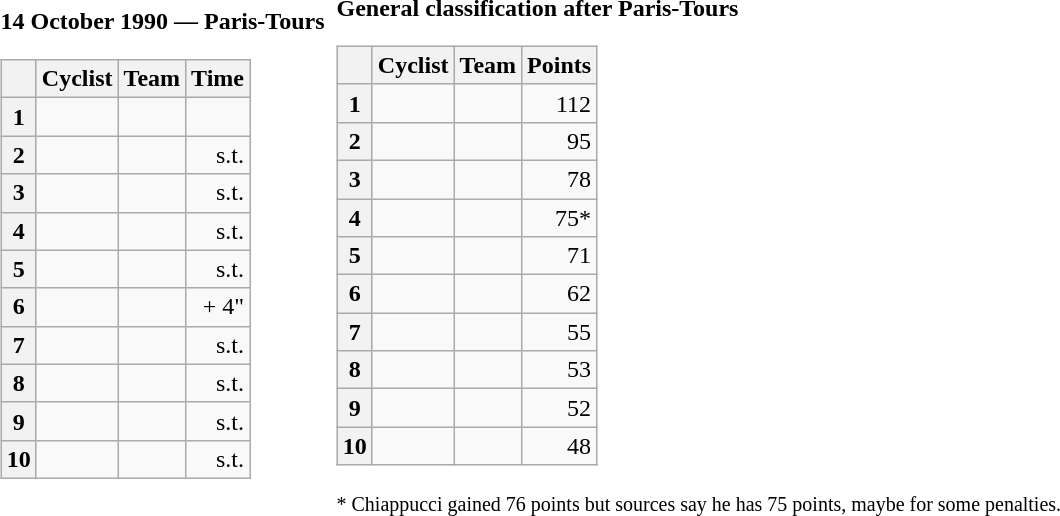<table>
<tr>
<td><strong>14 October 1990 — Paris-Tours </strong><br><table class="wikitable">
<tr>
<th></th>
<th>Cyclist</th>
<th>Team</th>
<th>Time</th>
</tr>
<tr>
<th>1</th>
<td></td>
<td></td>
<td align="right"></td>
</tr>
<tr>
<th>2</th>
<td></td>
<td></td>
<td align="right">s.t.</td>
</tr>
<tr>
<th>3</th>
<td></td>
<td></td>
<td align="right">s.t.</td>
</tr>
<tr>
<th>4</th>
<td></td>
<td></td>
<td align="right">s.t.</td>
</tr>
<tr>
<th>5</th>
<td></td>
<td></td>
<td align="right">s.t.</td>
</tr>
<tr>
<th>6</th>
<td></td>
<td></td>
<td align="right">+ 4"</td>
</tr>
<tr>
<th>7</th>
<td></td>
<td></td>
<td align="right">s.t.</td>
</tr>
<tr>
<th>8</th>
<td></td>
<td></td>
<td align="right">s.t.</td>
</tr>
<tr>
<th>9</th>
<td></td>
<td></td>
<td align="right">s.t.</td>
</tr>
<tr>
<th>10</th>
<td></td>
<td></td>
<td align="right">s.t.</td>
</tr>
</table>
</td>
<td></td>
<td><strong>General classification after Paris-Tours</strong><br><table class="wikitable">
<tr>
<th></th>
<th>Cyclist</th>
<th>Team</th>
<th>Points</th>
</tr>
<tr>
<th>1</th>
<td> </td>
<td></td>
<td align="right">112</td>
</tr>
<tr>
<th>2</th>
<td></td>
<td></td>
<td align="right">95</td>
</tr>
<tr>
<th>3</th>
<td></td>
<td></td>
<td align="right">78</td>
</tr>
<tr>
<th>4</th>
<td></td>
<td></td>
<td align="right">75*</td>
</tr>
<tr>
<th>5</th>
<td></td>
<td></td>
<td align="right">71</td>
</tr>
<tr>
<th>6</th>
<td></td>
<td></td>
<td align="right">62</td>
</tr>
<tr>
<th>7</th>
<td></td>
<td></td>
<td align="right">55</td>
</tr>
<tr>
<th>8</th>
<td></td>
<td></td>
<td align="right">53</td>
</tr>
<tr>
<th>9</th>
<td></td>
<td></td>
<td align="right">52</td>
</tr>
<tr>
<th>10</th>
<td></td>
<td></td>
<td align="right">48</td>
</tr>
</table>
<small>* Chiappucci gained 76 points but sources say he has 75 points, maybe for some penalties.</small></td>
</tr>
</table>
